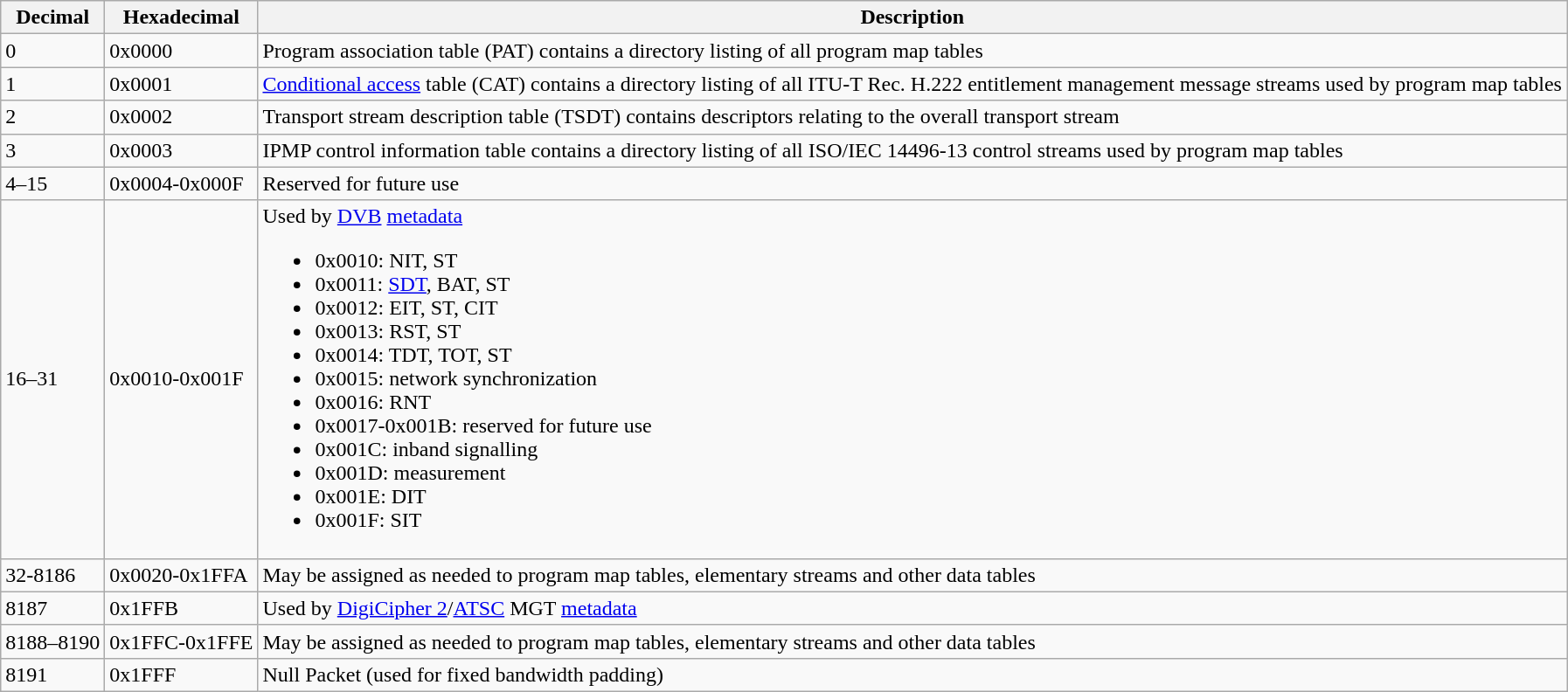<table class="wikitable">
<tr>
<th>Decimal</th>
<th>Hexadecimal</th>
<th>Description</th>
</tr>
<tr>
<td>0</td>
<td>0x0000</td>
<td>Program association table (PAT) contains a directory listing of all program map tables</td>
</tr>
<tr>
<td>1</td>
<td>0x0001</td>
<td><a href='#'>Conditional access</a> table (CAT) contains a directory listing of all ITU-T Rec. H.222 entitlement management message streams used by program map tables</td>
</tr>
<tr>
<td>2</td>
<td>0x0002</td>
<td>Transport stream description table (TSDT) contains descriptors relating to the overall transport stream</td>
</tr>
<tr>
<td>3</td>
<td>0x0003</td>
<td>IPMP control information table contains a directory listing of all ISO/IEC 14496-13 control streams used by program map tables</td>
</tr>
<tr>
<td>4–15</td>
<td>0x0004-0x000F</td>
<td>Reserved for future use</td>
</tr>
<tr>
<td>16–31</td>
<td>0x0010-0x001F</td>
<td>Used by <a href='#'>DVB</a> <a href='#'>metadata</a><br><ul><li>0x0010: NIT, ST</li><li>0x0011: <a href='#'>SDT</a>, BAT, ST</li><li>0x0012: EIT, ST, CIT</li><li>0x0013: RST, ST</li><li>0x0014: TDT, TOT, ST</li><li>0x0015: network synchronization</li><li>0x0016: RNT</li><li>0x0017-0x001B: reserved for future use</li><li>0x001C: inband signalling</li><li>0x001D: measurement</li><li>0x001E: DIT</li><li>0x001F: SIT</li></ul></td>
</tr>
<tr>
<td>32-8186</td>
<td>0x0020-0x1FFA</td>
<td>May be assigned as needed to program map tables, elementary streams and other data tables</td>
</tr>
<tr>
<td>8187</td>
<td>0x1FFB</td>
<td>Used by <a href='#'>DigiCipher 2</a>/<a href='#'>ATSC</a> MGT <a href='#'>metadata</a></td>
</tr>
<tr>
<td>8188–8190</td>
<td>0x1FFC-0x1FFE</td>
<td>May be assigned as needed to program map tables, elementary streams and other data tables</td>
</tr>
<tr>
<td>8191</td>
<td>0x1FFF</td>
<td>Null Packet (used for fixed bandwidth padding)</td>
</tr>
</table>
